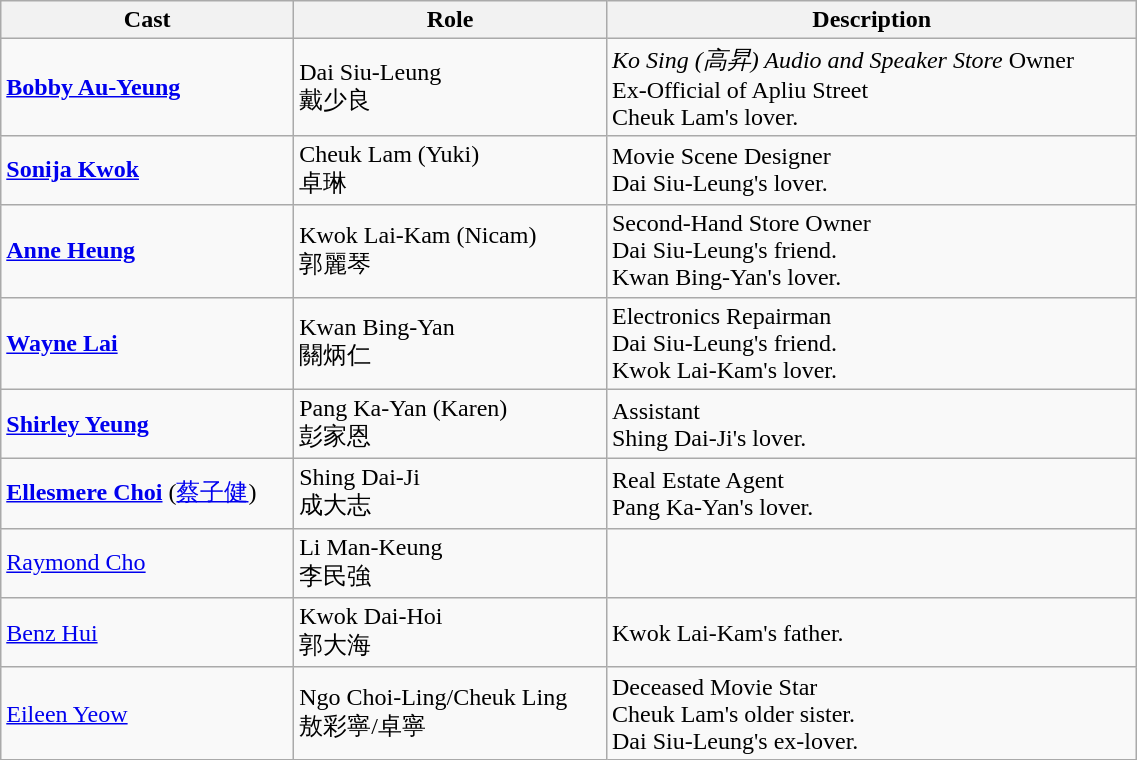<table class="wikitable" width="60%">
<tr>
<th>Cast</th>
<th>Role</th>
<th>Description</th>
</tr>
<tr>
<td><strong><a href='#'>Bobby Au-Yeung</a></strong></td>
<td>Dai Siu-Leung <br> 戴少良</td>
<td><em>Ko Sing (高昇) Audio and Speaker Store</em> Owner <br> Ex-Official of Apliu Street <br> Cheuk Lam's lover.</td>
</tr>
<tr>
<td><strong><a href='#'>Sonija Kwok</a></strong></td>
<td>Cheuk Lam (Yuki) <br> 卓琳</td>
<td>Movie Scene Designer <br> Dai Siu-Leung's lover.</td>
</tr>
<tr>
<td><strong><a href='#'>Anne Heung</a></strong></td>
<td>Kwok Lai-Kam (Nicam) <br> 郭麗琴</td>
<td>Second-Hand Store Owner <br> Dai Siu-Leung's friend. <br> Kwan Bing-Yan's lover.</td>
</tr>
<tr>
<td><strong><a href='#'>Wayne Lai</a></strong></td>
<td>Kwan Bing-Yan <br> 關炳仁</td>
<td>Electronics Repairman <br> Dai Siu-Leung's friend. <br> Kwok Lai-Kam's lover.</td>
</tr>
<tr>
<td><strong><a href='#'>Shirley Yeung</a></strong></td>
<td>Pang Ka-Yan (Karen) <br> 彭家恩</td>
<td>Assistant <br> Shing Dai-Ji's lover.</td>
</tr>
<tr>
<td><strong><a href='#'>Ellesmere Choi</a></strong> (<a href='#'>蔡子健</a>)</td>
<td>Shing Dai-Ji <br> 成大志</td>
<td>Real Estate Agent <br> Pang Ka-Yan's lover.</td>
</tr>
<tr>
<td><a href='#'>Raymond Cho</a></td>
<td>Li Man-Keung <br> 李民強</td>
<td></td>
</tr>
<tr>
<td><a href='#'>Benz Hui</a></td>
<td>Kwok Dai-Hoi <br> 郭大海</td>
<td>Kwok Lai-Kam's father.</td>
</tr>
<tr>
<td><a href='#'>Eileen Yeow</a></td>
<td>Ngo Choi-Ling/Cheuk Ling<br> 敖彩寧/卓寧</td>
<td>Deceased Movie Star <br> Cheuk Lam's older sister. <br> Dai Siu-Leung's ex-lover.</td>
</tr>
</table>
